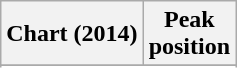<table class="wikitable sortable plainrowheaders" style="text-align:center">
<tr>
<th>Chart (2014)</th>
<th>Peak<br>position</th>
</tr>
<tr>
</tr>
<tr>
</tr>
</table>
